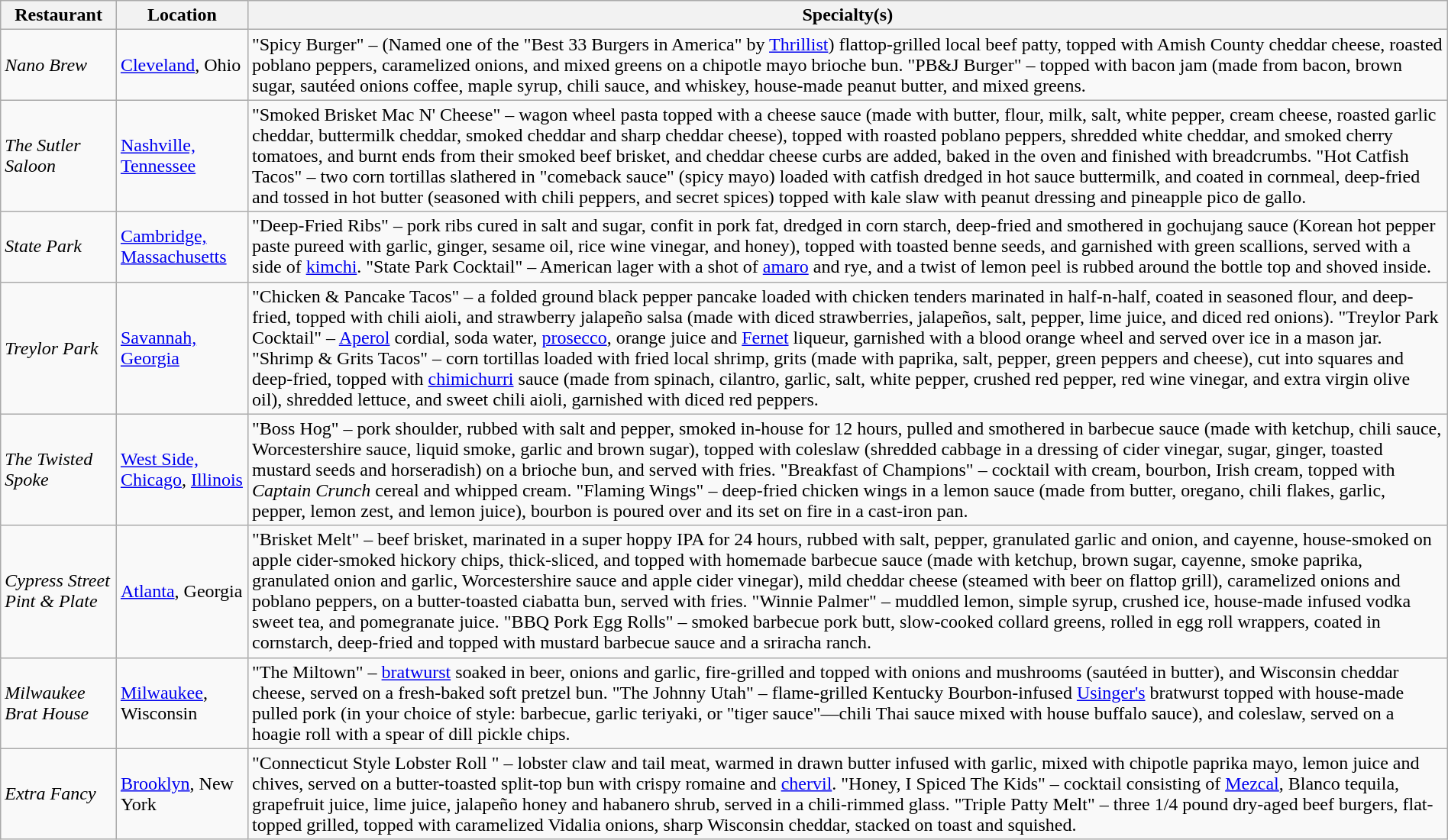<table class="wikitable" style="width:100%;">
<tr>
<th>Restaurant</th>
<th>Location</th>
<th>Specialty(s)</th>
</tr>
<tr>
<td><em>Nano Brew</em></td>
<td><a href='#'>Cleveland</a>, Ohio</td>
<td>"Spicy Burger" – (Named one of the "Best 33 Burgers in America" by <a href='#'>Thrillist</a>) flattop-grilled local beef patty, topped with Amish County cheddar cheese, roasted poblano peppers, caramelized onions, and mixed greens on a chipotle mayo brioche bun. "PB&J Burger" – topped with bacon jam (made from bacon, brown sugar, sautéed onions coffee, maple syrup, chili sauce, and whiskey, house-made peanut butter, and mixed greens.</td>
</tr>
<tr>
<td><em>The Sutler Saloon</em></td>
<td><a href='#'>Nashville, Tennessee</a></td>
<td>"Smoked Brisket Mac N' Cheese" – wagon wheel pasta topped with a cheese sauce (made with butter, flour, milk, salt, white pepper, cream cheese, roasted garlic cheddar, buttermilk cheddar, smoked cheddar and sharp cheddar cheese), topped with roasted poblano peppers, shredded white cheddar, and smoked cherry tomatoes, and burnt ends from their smoked beef brisket, and cheddar cheese curbs are added, baked in the oven and finished with breadcrumbs. "Hot Catfish Tacos" – two corn tortillas slathered in "comeback sauce" (spicy mayo) loaded with catfish dredged in hot sauce buttermilk, and coated in cornmeal, deep-fried and tossed in hot butter (seasoned with chili peppers, and secret spices) topped with kale slaw with peanut dressing and pineapple pico de gallo.</td>
</tr>
<tr>
<td><em>State Park</em></td>
<td><a href='#'>Cambridge, Massachusetts</a></td>
<td>"Deep-Fried Ribs" – pork ribs cured in salt and sugar, confit in pork fat, dredged in corn starch, deep-fried and smothered in gochujang sauce (Korean hot pepper paste pureed with garlic, ginger, sesame oil, rice wine vinegar, and honey), topped with toasted benne seeds, and garnished with green scallions, served with a side of <a href='#'>kimchi</a>. "State Park Cocktail" – American lager with a shot of <a href='#'>amaro</a> and rye, and a twist of lemon peel is rubbed around the bottle top and shoved inside.</td>
</tr>
<tr>
<td><em>Treylor Park</em></td>
<td><a href='#'>Savannah, Georgia</a></td>
<td>"Chicken & Pancake Tacos" – a folded ground black pepper pancake loaded with chicken tenders marinated in half-n-half, coated in seasoned flour, and deep-fried, topped with chili aioli, and strawberry jalapeño salsa (made with diced strawberries, jalapeños, salt, pepper, lime juice, and diced red onions). "Treylor Park Cocktail" – <a href='#'>Aperol</a> cordial, soda water, <a href='#'>prosecco</a>, orange juice and <a href='#'>Fernet</a> liqueur, garnished with a blood orange wheel and served over ice in a mason jar. "Shrimp & Grits Tacos" – corn tortillas loaded with fried local shrimp, grits (made with paprika, salt, pepper, green peppers and cheese), cut into squares and deep-fried, topped with <a href='#'>chimichurri</a> sauce (made from spinach, cilantro, garlic, salt, white pepper, crushed red pepper, red wine vinegar, and extra virgin olive oil), shredded lettuce, and sweet chili aioli, garnished with diced red peppers.</td>
</tr>
<tr>
<td><em>The Twisted Spoke</em></td>
<td><a href='#'>West Side, Chicago</a>, <a href='#'>Illinois</a></td>
<td>"Boss Hog" – pork shoulder, rubbed with salt and pepper, smoked in-house for 12 hours, pulled and smothered in barbecue sauce (made with ketchup, chili sauce, Worcestershire sauce, liquid smoke, garlic and brown sugar), topped with coleslaw (shredded cabbage in a dressing of cider vinegar, sugar, ginger, toasted mustard seeds and horseradish) on a brioche bun, and served with fries. "Breakfast of Champions" – cocktail with cream, bourbon, Irish cream, topped with <em>Captain Crunch</em> cereal and whipped cream. "Flaming Wings" – deep-fried chicken wings in a lemon sauce (made from butter, oregano, chili flakes, garlic, pepper, lemon zest, and lemon juice), bourbon is poured over and its set on fire in a cast-iron pan.</td>
</tr>
<tr>
<td><em>Cypress Street Pint & Plate</em></td>
<td><a href='#'>Atlanta</a>, Georgia</td>
<td>"Brisket Melt" – beef brisket, marinated in a super hoppy IPA for 24 hours, rubbed with salt, pepper, granulated garlic and onion, and cayenne, house-smoked on apple cider-smoked hickory chips, thick-sliced, and topped with homemade barbecue sauce (made with ketchup, brown sugar, cayenne, smoke paprika, granulated onion and garlic, Worcestershire sauce and apple cider vinegar), mild cheddar cheese (steamed with beer on flattop grill), caramelized onions and poblano peppers, on a butter-toasted ciabatta bun, served with fries. "Winnie Palmer" – muddled lemon, simple syrup, crushed ice, house-made infused vodka sweet tea, and pomegranate juice. "BBQ Pork Egg Rolls" – smoked barbecue pork butt, slow-cooked collard greens, rolled in egg roll wrappers, coated in cornstarch, deep-fried and topped with mustard barbecue sauce and a sriracha ranch.</td>
</tr>
<tr>
<td><em>Milwaukee Brat House</em></td>
<td><a href='#'>Milwaukee</a>, Wisconsin</td>
<td>"The Miltown" – <a href='#'>bratwurst</a> soaked in beer, onions and garlic, fire-grilled and topped with onions and mushrooms (sautéed in butter), and Wisconsin cheddar cheese, served on a fresh-baked soft pretzel bun. "The Johnny Utah" – flame-grilled Kentucky Bourbon-infused <a href='#'>Usinger's</a> bratwurst topped with house-made pulled pork (in your choice of style: barbecue, garlic teriyaki, or "tiger sauce"—chili Thai sauce mixed with house buffalo sauce), and coleslaw, served on a hoagie roll with a spear of dill pickle chips.</td>
</tr>
<tr>
<td><em>Extra Fancy</em></td>
<td><a href='#'>Brooklyn</a>, New York</td>
<td>"Connecticut Style Lobster Roll " –  lobster claw and tail meat, warmed in drawn butter infused with garlic, mixed with chipotle paprika mayo, lemon juice and chives, served on a butter-toasted split-top bun with crispy romaine and <a href='#'>chervil</a>. "Honey, I Spiced The Kids" – cocktail consisting of <a href='#'>Mezcal</a>, Blanco tequila, grapefruit juice, lime juice, jalapeño honey and habanero shrub, served in a chili-rimmed glass. "Triple Patty Melt" – three 1/4 pound dry-aged beef burgers, flat-topped grilled, topped with caramelized Vidalia onions, sharp Wisconsin cheddar, stacked on toast and squished.</td>
</tr>
</table>
